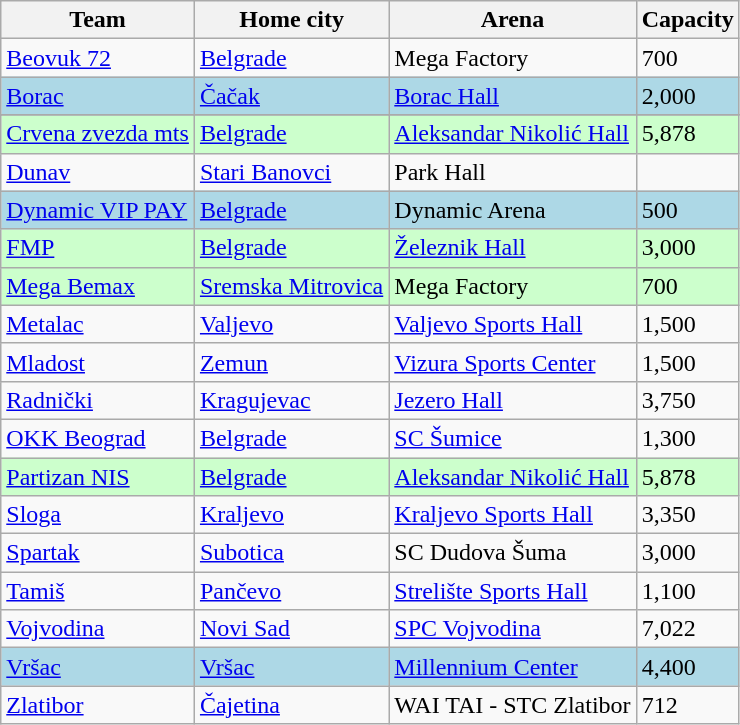<table class="wikitable">
<tr>
<th>Team</th>
<th>Home city</th>
<th>Arena</th>
<th>Capacity</th>
</tr>
<tr>
<td><a href='#'>Beovuk 72</a></td>
<td><a href='#'>Belgrade</a></td>
<td>Mega Factory</td>
<td>700</td>
</tr>
<tr bgcolor=lightblue>
<td><a href='#'>Borac</a></td>
<td><a href='#'>Čačak</a></td>
<td><a href='#'>Borac Hall</a></td>
<td>2,000</td>
</tr>
<tr>
</tr>
<tr bgcolor=ccffcc>
<td><a href='#'>Crvena zvezda mts</a></td>
<td><a href='#'>Belgrade</a></td>
<td><a href='#'>Aleksandar Nikolić Hall</a></td>
<td>5,878</td>
</tr>
<tr>
<td><a href='#'>Dunav</a></td>
<td><a href='#'>Stari Banovci</a></td>
<td>Park Hall</td>
<td></td>
</tr>
<tr bgcolor=lightblue>
<td><a href='#'>Dynamic VIP PAY</a></td>
<td><a href='#'>Belgrade</a></td>
<td>Dynamic Arena</td>
<td>500</td>
</tr>
<tr bgcolor=ccffcc>
<td><a href='#'>FMP</a></td>
<td><a href='#'>Belgrade</a></td>
<td><a href='#'>Železnik Hall</a></td>
<td>3,000</td>
</tr>
<tr bgcolor=ccffcc>
<td><a href='#'>Mega Bemax</a></td>
<td><a href='#'>Sremska Mitrovica</a></td>
<td>Mega Factory</td>
<td>700</td>
</tr>
<tr>
<td><a href='#'>Metalac</a></td>
<td><a href='#'>Valjevo</a></td>
<td><a href='#'>Valjevo Sports Hall</a></td>
<td>1,500</td>
</tr>
<tr>
<td><a href='#'>Mladost</a></td>
<td><a href='#'>Zemun</a></td>
<td><a href='#'>Vizura Sports Center</a></td>
<td>1,500</td>
</tr>
<tr>
<td><a href='#'>Radnički</a></td>
<td><a href='#'>Kragujevac</a></td>
<td><a href='#'>Jezero Hall</a></td>
<td>3,750</td>
</tr>
<tr>
<td><a href='#'>OKK Beograd</a></td>
<td><a href='#'>Belgrade</a></td>
<td><a href='#'>SC Šumice</a></td>
<td>1,300</td>
</tr>
<tr bgcolor=ccffcc>
<td><a href='#'>Partizan NIS</a></td>
<td><a href='#'>Belgrade</a></td>
<td><a href='#'>Aleksandar Nikolić Hall</a></td>
<td>5,878</td>
</tr>
<tr>
<td><a href='#'>Sloga</a></td>
<td><a href='#'>Kraljevo</a></td>
<td><a href='#'>Kraljevo Sports Hall</a></td>
<td>3,350</td>
</tr>
<tr>
<td><a href='#'>Spartak</a></td>
<td><a href='#'>Subotica</a></td>
<td>SC Dudova Šuma</td>
<td>3,000</td>
</tr>
<tr>
<td><a href='#'>Tamiš</a></td>
<td><a href='#'>Pančevo</a></td>
<td><a href='#'>Strelište Sports Hall</a></td>
<td>1,100</td>
</tr>
<tr>
<td><a href='#'>Vojvodina</a></td>
<td><a href='#'>Novi Sad</a></td>
<td><a href='#'>SPC Vojvodina</a></td>
<td>7,022</td>
</tr>
<tr bgcolor=lightblue>
<td><a href='#'>Vršac</a></td>
<td><a href='#'>Vršac</a></td>
<td><a href='#'>Millennium Center</a></td>
<td>4,400</td>
</tr>
<tr>
<td><a href='#'>Zlatibor</a></td>
<td><a href='#'>Čajetina</a></td>
<td>WAI TAI - STC Zlatibor</td>
<td>712</td>
</tr>
</table>
